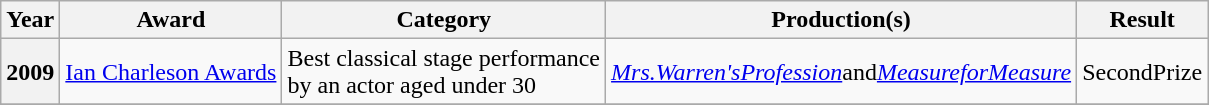<table class="wikitable sortable plainrowheaders">
<tr>
<th scope="col">Year</th>
<th scope="col">Award</th>
<th scope="col">Category</th>
<th scope="col">Production(s)</th>
<th scope="col">Result</th>
</tr>
<tr>
<th scope="row">2009</th>
<td><a href='#'>Ian Charleson Awards</a></td>
<td>Best classical stage performance <br>by an actor aged under 30</td>
<td><em><a href='#'>Mrs.Warren'sProfession</a></em>and<em><a href='#'>MeasureforMeasure</a></em></td>
<td>SecondPrize</td>
</tr>
<tr>
</tr>
</table>
